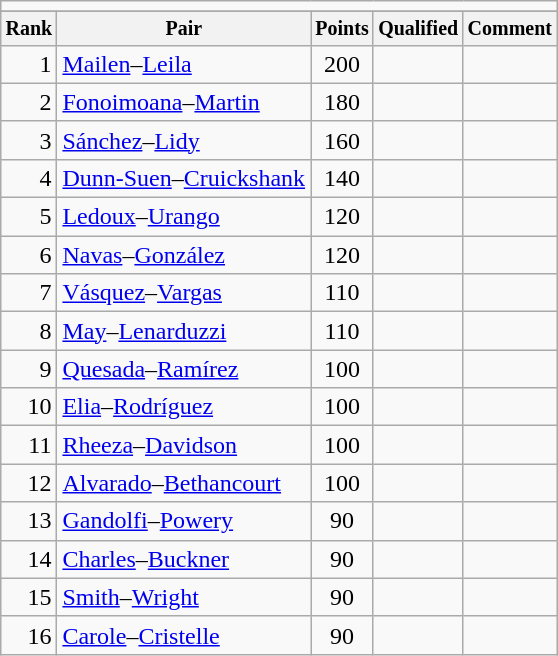<table class="wikitable">
<tr>
<td colspan=5 align="center"></td>
</tr>
<tr>
</tr>
<tr style="font-size:10pt;font-weight:bold">
<th>Rank</th>
<th>Pair</th>
<th>Points</th>
<th>Qualified</th>
<th>Comment</th>
</tr>
<tr>
<td align=right>1</td>
<td> <a href='#'>Mailen</a>–<a href='#'>Leila</a></td>
<td align=center>200</td>
<td></td>
<td></td>
</tr>
<tr>
<td align=right>2</td>
<td> <a href='#'>Fonoimoana</a>–<a href='#'>Martin</a></td>
<td align=center>180</td>
<td></td>
<td></td>
</tr>
<tr>
<td align=right>3</td>
<td> <a href='#'>Sánchez</a>–<a href='#'>Lidy</a></td>
<td align=center>160</td>
<td></td>
<td></td>
</tr>
<tr>
<td align=right>4</td>
<td> <a href='#'>Dunn-Suen</a>–<a href='#'>Cruickshank</a></td>
<td align=center>140</td>
<td></td>
<td></td>
</tr>
<tr>
<td align=right>5</td>
<td> <a href='#'>Ledoux</a>–<a href='#'>Urango</a></td>
<td align=center>120</td>
<td></td>
<td></td>
</tr>
<tr>
<td align=right>6</td>
<td> <a href='#'>Navas</a>–<a href='#'>González</a></td>
<td align=center>120</td>
<td></td>
<td></td>
</tr>
<tr>
<td align=right>7</td>
<td> <a href='#'>Vásquez</a>–<a href='#'>Vargas</a></td>
<td align=center>110</td>
<td></td>
<td></td>
</tr>
<tr>
<td align=right>8</td>
<td> <a href='#'>May</a>–<a href='#'>Lenarduzzi</a></td>
<td align=center>110</td>
<td></td>
<td></td>
</tr>
<tr>
<td align=right>9</td>
<td> <a href='#'>Quesada</a>–<a href='#'>Ramírez</a></td>
<td align=center>100</td>
<td></td>
<td></td>
</tr>
<tr>
<td align=right>10</td>
<td> <a href='#'>Elia</a>–<a href='#'>Rodríguez</a></td>
<td align=center>100</td>
<td></td>
<td></td>
</tr>
<tr>
<td align=right>11</td>
<td> <a href='#'>Rheeza</a>–<a href='#'>Davidson</a></td>
<td align=center>100</td>
<td></td>
<td></td>
</tr>
<tr>
<td align=right>12</td>
<td> <a href='#'>Alvarado</a>–<a href='#'>Bethancourt</a></td>
<td align=center>100</td>
<td></td>
<td></td>
</tr>
<tr>
<td align=right>13</td>
<td> <a href='#'>Gandolfi</a>–<a href='#'>Powery</a></td>
<td align=center>90</td>
<td></td>
<td></td>
</tr>
<tr>
<td align=right>14</td>
<td> <a href='#'>Charles</a>–<a href='#'>Buckner</a></td>
<td align=center>90</td>
<td></td>
<td></td>
</tr>
<tr>
<td align=right>15</td>
<td> <a href='#'>Smith</a>–<a href='#'>Wright</a></td>
<td align=center>90</td>
<td></td>
<td></td>
</tr>
<tr>
<td align=right>16</td>
<td> <a href='#'>Carole</a>–<a href='#'>Cristelle</a></td>
<td align=center>90</td>
<td></td>
<td></td>
</tr>
</table>
